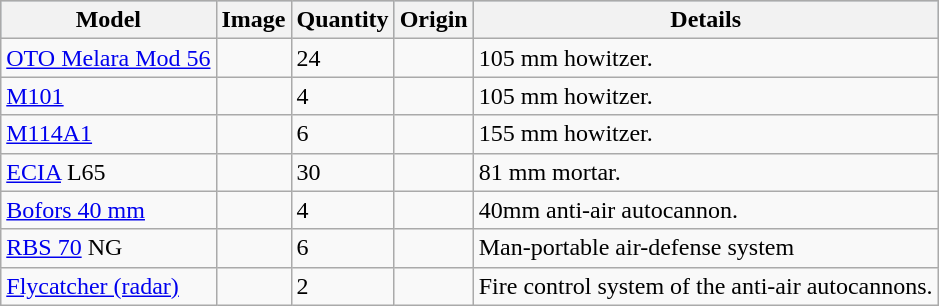<table class="wikitable">
<tr style="background:#aabccc;">
<th>Model</th>
<th>Image</th>
<th>Quantity</th>
<th>Origin</th>
<th>Details</th>
</tr>
<tr>
<td><a href='#'>OTO Melara Mod 56</a></td>
<td></td>
<td>24</td>
<td></td>
<td>105 mm howitzer.</td>
</tr>
<tr>
<td><a href='#'>M101</a></td>
<td></td>
<td>4</td>
<td></td>
<td>105 mm howitzer.</td>
</tr>
<tr>
<td><a href='#'>M114A1</a></td>
<td></td>
<td>6</td>
<td></td>
<td>155 mm howitzer.</td>
</tr>
<tr>
<td><a href='#'>ECIA</a> L65</td>
<td></td>
<td>30</td>
<td></td>
<td>81 mm mortar.</td>
</tr>
<tr>
<td><a href='#'>Bofors 40 mm</a></td>
<td></td>
<td>4</td>
<td></td>
<td>40mm anti-air autocannon.</td>
</tr>
<tr>
<td><a href='#'>RBS 70</a> NG</td>
<td></td>
<td>6</td>
<td></td>
<td>Man-portable air-defense system</td>
</tr>
<tr>
<td><a href='#'>Flycatcher (radar)</a></td>
<td></td>
<td>2</td>
<td></td>
<td>Fire control system of the anti-air autocannons.</td>
</tr>
</table>
